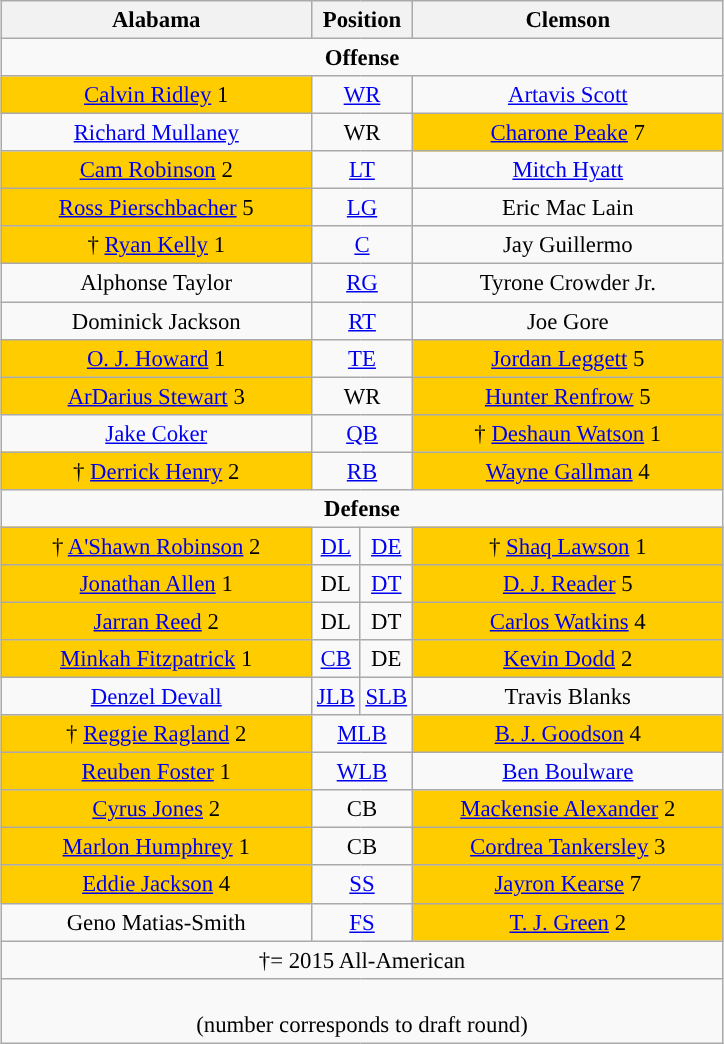<table class="wikitable" style="margin:1em auto; text-align:center; font-size: 95%;">
<tr>
<th style="width:200px;">Alabama</th>
<th colspan="2">Position</th>
<th style="width:200px;">Clemson</th>
</tr>
<tr>
<td colspan="4" style="text-align:center"><strong>Offense</strong></td>
</tr>
<tr>
<td bgcolor="#ffcc00"><a href='#'>Calvin Ridley</a> 1</td>
<td colspan="2" style="text-align:center"><a href='#'>WR</a></td>
<td><a href='#'>Artavis Scott</a></td>
</tr>
<tr>
<td><a href='#'>Richard Mullaney</a></td>
<td colspan="2" style="text-align:center">WR</td>
<td bgcolor="#ffcc00"><a href='#'>Charone Peake</a> 7</td>
</tr>
<tr>
<td bgcolor="#ffcc00"><a href='#'>Cam Robinson</a>  2</td>
<td colspan="2" style="text-align:center"><a href='#'>LT</a></td>
<td><a href='#'>Mitch Hyatt</a></td>
</tr>
<tr>
<td bgcolor="#FFCC00"><a href='#'>Ross Pierschbacher</a> 5</td>
<td colspan="2" style="text-align:center"><a href='#'>LG</a></td>
<td>Eric Mac Lain</td>
</tr>
<tr>
<td bgcolor="#ffcc00">† <a href='#'>Ryan Kelly</a>  1</td>
<td colspan="2" style="text-align:center"><a href='#'>C</a></td>
<td>Jay Guillermo</td>
</tr>
<tr>
<td>Alphonse Taylor</td>
<td colspan="2" style="text-align:center"><a href='#'>RG</a></td>
<td>Tyrone Crowder Jr.</td>
</tr>
<tr>
<td>Dominick Jackson</td>
<td colspan="2" style="text-align:center"><a href='#'>RT</a></td>
<td>Joe Gore</td>
</tr>
<tr>
<td bgcolor="#ffcc00"><a href='#'>O. J. Howard</a> 1</td>
<td colspan="2" style="text-align:center"><a href='#'>TE</a></td>
<td bgcolor="#ffcc00"><a href='#'>Jordan Leggett</a> 5</td>
</tr>
<tr>
<td bgcolor="#ffcc00"><a href='#'>ArDarius Stewart</a> 3</td>
<td colspan="2" style="text-align:center">WR</td>
<td bgcolor="#FFCC00"><a href='#'>Hunter Renfrow</a> 5</td>
</tr>
<tr>
<td><a href='#'>Jake Coker</a></td>
<td colspan="2" style="text-align:center"><a href='#'>QB</a></td>
<td bgcolor="#ffcc00">† <a href='#'>Deshaun Watson</a> 1</td>
</tr>
<tr>
<td bgcolor="#ffcc00">† <a href='#'>Derrick Henry</a> 2</td>
<td colspan="2" style="text-align:center"><a href='#'>RB</a></td>
<td bgcolor="#ffcc00"><a href='#'>Wayne Gallman</a> 4</td>
</tr>
<tr>
<td colspan="4" style="text-align:center"><strong>Defense</strong></td>
</tr>
<tr>
<td bgcolor="#ffcc00">† <a href='#'>A'Shawn Robinson</a> 2</td>
<td style="text-align:center"><a href='#'>DL</a></td>
<td style="text-align:center"><a href='#'>DE</a></td>
<td bgcolor="#ffcc00">† <a href='#'>Shaq Lawson</a> 1</td>
</tr>
<tr>
<td bgcolor="#ffcc00"><a href='#'>Jonathan Allen</a> 1</td>
<td style="text-align:center">DL</td>
<td style="text-align:center"><a href='#'>DT</a></td>
<td bgcolor="#ffcc00"><a href='#'>D. J. Reader</a> 5</td>
</tr>
<tr>
<td bgcolor="#ffcc00"><a href='#'>Jarran Reed</a> 2</td>
<td style="text-align:center">DL</td>
<td style="text-align:center">DT</td>
<td bgcolor="#ffcc00"><a href='#'>Carlos Watkins</a> 4</td>
</tr>
<tr>
<td bgcolor="#ffcc00"><a href='#'>Minkah Fitzpatrick</a> 1</td>
<td style="text-align:center"><a href='#'>CB</a></td>
<td style="text-align:center">DE</td>
<td bgcolor="#ffcc00"><a href='#'>Kevin Dodd</a> 2</td>
</tr>
<tr>
<td><a href='#'>Denzel Devall</a></td>
<td style="text-align:center"><a href='#'>JLB</a></td>
<td style="text-align:center"><a href='#'>SLB</a></td>
<td>Travis Blanks</td>
</tr>
<tr>
<td bgcolor="#ffcc00">† <a href='#'>Reggie Ragland</a> 2</td>
<td colspan="2" style="text-align:center"><a href='#'>MLB</a></td>
<td bgcolor="#ffcc00"><a href='#'>B. J. Goodson</a> 4</td>
</tr>
<tr>
<td bgcolor="#ffcc00"><a href='#'>Reuben Foster</a> 1</td>
<td colspan="2" style="text-align:center"><a href='#'>WLB</a></td>
<td><a href='#'>Ben Boulware</a></td>
</tr>
<tr>
<td bgcolor="#ffcc00"><a href='#'>Cyrus Jones</a> 2</td>
<td colspan="2" style="text-align:center">CB</td>
<td bgcolor="#ffcc00"><a href='#'>Mackensie Alexander</a> 2</td>
</tr>
<tr>
<td bgcolor="#ffcc00"><a href='#'>Marlon Humphrey</a> 1</td>
<td colspan="2" style="text-align:center">CB</td>
<td bgcolor="#ffcc00"><a href='#'>Cordrea Tankersley</a> 3</td>
</tr>
<tr>
<td bgcolor="#ffcc00"><a href='#'>Eddie Jackson</a> 4</td>
<td colspan="2" style="text-align:center"><a href='#'>SS</a></td>
<td bgcolor="#ffcc00"><a href='#'>Jayron Kearse</a> 7</td>
</tr>
<tr>
<td>Geno Matias-Smith</td>
<td colspan="2" style="text-align:center"><a href='#'>FS</a></td>
<td bgcolor="#ffcc00"><a href='#'>T. J. Green</a> 2</td>
</tr>
<tr>
<td colspan=4 align=center>†= 2015 All-American</td>
</tr>
<tr>
<td colspan=4 align=center><br>(number corresponds to draft round)</td>
</tr>
</table>
